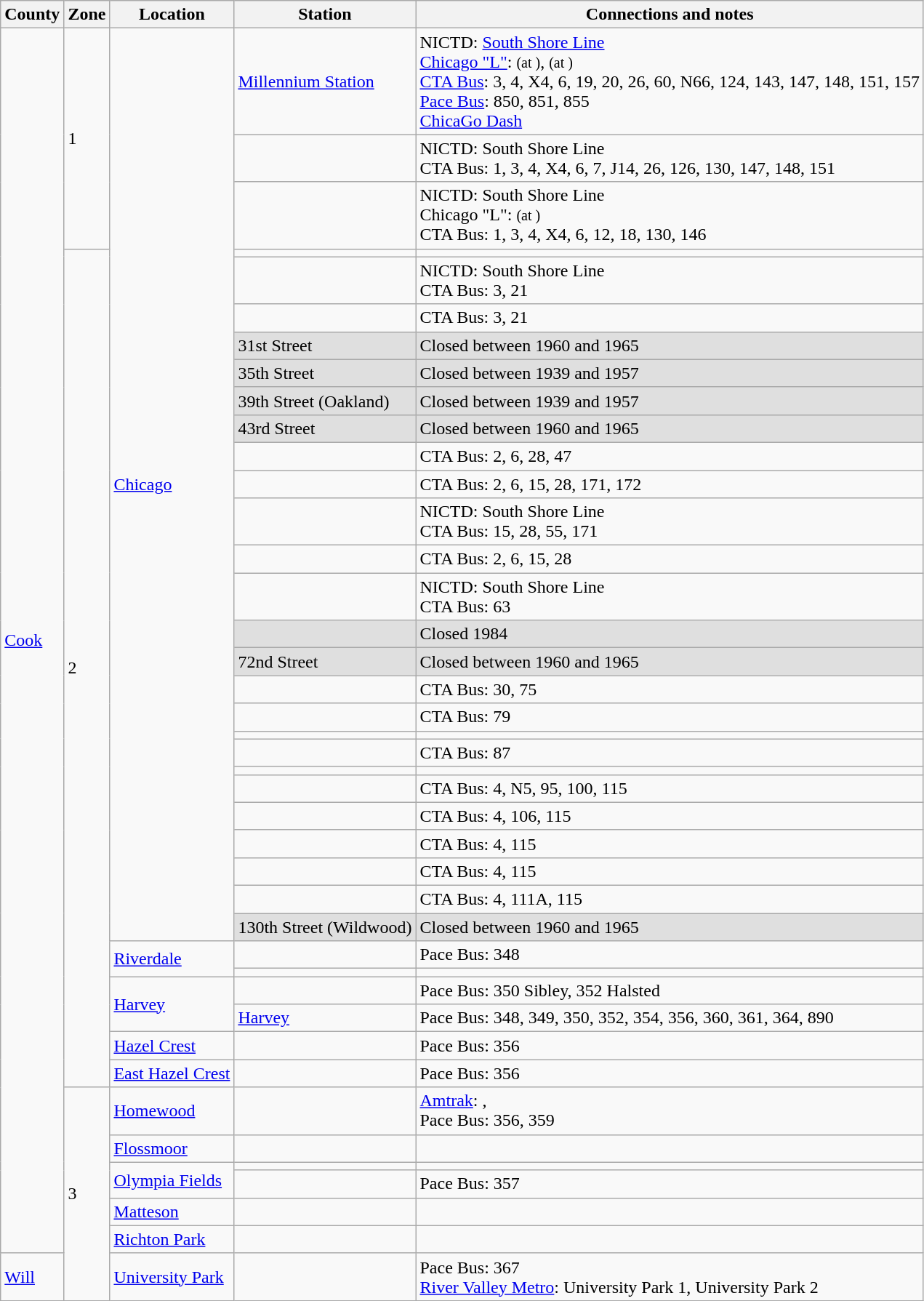<table class="wikitable">
<tr>
<th>County</th>
<th>Zone</th>
<th>Location</th>
<th>Station</th>
<th>Connections and notes</th>
</tr>
<tr>
<td rowspan=40><a href='#'>Cook</a></td>
<td rowspan=3>1</td>
<td rowspan="28"><a href='#'>Chicago</a></td>
<td><a href='#'>Millennium Station</a></td>
<td> NICTD: <a href='#'>South Shore Line</a><br> <a href='#'>Chicago "L"</a>:  <small>(at )</small>,      <small>(at )</small><br> <a href='#'>CTA Bus</a>: 3, 4, X4, 6, 19, 20, 26, 60, N66, 124, 143, 147, 148, 151, 157<br> <a href='#'>Pace Bus</a>: 850, 851, 855<br> <a href='#'>ChicaGo Dash</a></td>
</tr>
<tr>
<td></td>
<td> NICTD: South Shore Line<br> CTA Bus: 1, 3, 4, X4, 6, 7, J14, 26, 126, 130, 147, 148, 151</td>
</tr>
<tr>
<td></td>
<td> NICTD: South Shore Line<br> Chicago "L":    <small>(at )</small><br> CTA Bus: 1, 3, 4, X4, 6, 12, 18, 130, 146</td>
</tr>
<tr>
<td rowspan=31>2</td>
<td> </td>
<td></td>
</tr>
<tr>
<td></td>
<td> NICTD: South Shore Line<br> CTA Bus: 3, 21</td>
</tr>
<tr>
<td> </td>
<td> CTA Bus: 3, 21</td>
</tr>
<tr bgcolor=dfdfdf>
<td>31st Street</td>
<td>Closed between 1960 and 1965</td>
</tr>
<tr bgcolor=dfdfdf>
<td>35th Street</td>
<td>Closed between 1939 and 1957</td>
</tr>
<tr bgcolor=dfdfdf>
<td>39th Street (Oakland)</td>
<td>Closed between 1939 and 1957</td>
</tr>
<tr bgcolor=dfdfdf>
<td>43rd Street</td>
<td>Closed between 1960 and 1965</td>
</tr>
<tr>
<td></td>
<td> CTA Bus: 2, 6, 28, 47</td>
</tr>
<tr>
<td></td>
<td> CTA Bus: 2, 6, 15, 28, 171, 172</td>
</tr>
<tr>
<td></td>
<td> NICTD: South Shore Line<br> CTA Bus: 15, 28, 55, 171</td>
</tr>
<tr>
<td></td>
<td> CTA Bus: 2, 6, 15, 28</td>
</tr>
<tr>
<td></td>
<td> NICTD: South Shore Line<br> CTA Bus: 63</td>
</tr>
<tr bgcolor=dfdfdf>
<td></td>
<td>Closed 1984</td>
</tr>
<tr bgcolor=dfdfdf>
<td>72nd Street</td>
<td>Closed between 1960 and 1965</td>
</tr>
<tr>
<td></td>
<td> CTA Bus: 30, 75</td>
</tr>
<tr>
<td></td>
<td> CTA Bus: 79</td>
</tr>
<tr>
<td></td>
<td></td>
</tr>
<tr>
<td></td>
<td> CTA Bus: 87</td>
</tr>
<tr>
<td></td>
<td></td>
</tr>
<tr>
<td></td>
<td> CTA Bus: 4, N5, 95, 100, 115</td>
</tr>
<tr>
<td> </td>
<td> CTA Bus: 4, 106, 115</td>
</tr>
<tr>
<td> </td>
<td> CTA Bus: 4, 115</td>
</tr>
<tr>
<td></td>
<td> CTA Bus: 4, 115</td>
</tr>
<tr>
<td></td>
<td> CTA Bus: 4, 111A, 115</td>
</tr>
<tr bgcolor=dfdfdf>
<td>130th Street (Wildwood)</td>
<td>Closed between 1960 and 1965</td>
</tr>
<tr>
<td rowspan="2"><a href='#'>Riverdale</a></td>
<td></td>
<td> Pace Bus: 348</td>
</tr>
<tr>
<td></td>
<td></td>
</tr>
<tr>
<td rowspan="2"><a href='#'>Harvey</a></td>
<td></td>
<td> Pace Bus: 350 Sibley, 352 Halsted</td>
</tr>
<tr>
<td><a href='#'>Harvey</a></td>
<td> Pace Bus: 348, 349, 350, 352, 354, 356, 360, 361, 364, 890</td>
</tr>
<tr>
<td><a href='#'>Hazel Crest</a></td>
<td></td>
<td> Pace Bus: 356</td>
</tr>
<tr>
<td><a href='#'>East Hazel Crest</a></td>
<td></td>
<td> Pace Bus: 356</td>
</tr>
<tr>
<td rowspan=7>3</td>
<td><a href='#'>Homewood</a></td>
<td></td>
<td> <a href='#'>Amtrak</a>: , <br> Pace Bus: 356, 359</td>
</tr>
<tr>
<td><a href='#'>Flossmoor</a></td>
<td></td>
<td></td>
</tr>
<tr>
<td rowspan="2"><a href='#'>Olympia Fields</a></td>
<td></td>
<td></td>
</tr>
<tr>
<td></td>
<td> Pace Bus: 357</td>
</tr>
<tr>
<td><a href='#'>Matteson</a></td>
<td></td>
<td></td>
</tr>
<tr>
<td><a href='#'>Richton Park</a></td>
<td></td>
<td></td>
</tr>
<tr>
<td><a href='#'>Will</a></td>
<td><a href='#'>University Park</a></td>
<td></td>
<td> Pace Bus: 367<br> <a href='#'>River Valley Metro</a>: University Park 1, University Park 2</td>
</tr>
</table>
